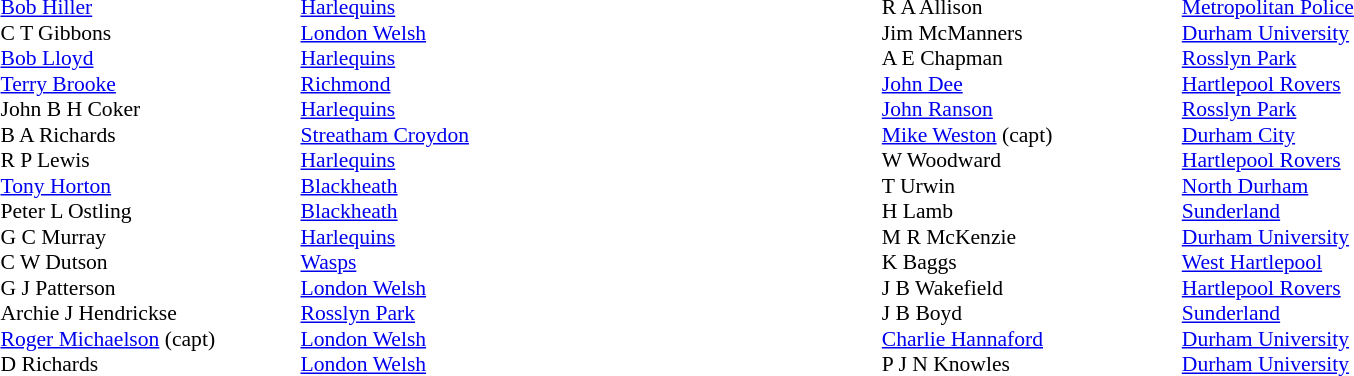<table width="80%">
<tr>
<td valign="top" width="50%"><br><table style="font-size: 90%" cellspacing="0" cellpadding="0">
<tr>
<th width="20"></th>
<th width="200"></th>
</tr>
<tr>
<td></td>
<td><a href='#'>Bob Hiller</a></td>
<td><a href='#'>Harlequins</a></td>
</tr>
<tr>
<td></td>
<td>C T Gibbons</td>
<td><a href='#'>London Welsh</a></td>
</tr>
<tr>
<td></td>
<td><a href='#'>Bob Lloyd</a></td>
<td><a href='#'>Harlequins</a></td>
</tr>
<tr>
<td></td>
<td><a href='#'>Terry Brooke</a></td>
<td><a href='#'>Richmond</a></td>
</tr>
<tr>
<td></td>
<td>John B H Coker</td>
<td><a href='#'>Harlequins</a></td>
</tr>
<tr>
<td></td>
<td>B A Richards</td>
<td><a href='#'>Streatham Croydon</a></td>
</tr>
<tr>
<td></td>
<td>R P Lewis</td>
<td><a href='#'>Harlequins</a></td>
</tr>
<tr>
<td></td>
<td><a href='#'>Tony Horton</a></td>
<td><a href='#'>Blackheath</a></td>
</tr>
<tr>
<td></td>
<td>Peter L Ostling</td>
<td><a href='#'>Blackheath</a></td>
</tr>
<tr>
<td></td>
<td>G C Murray</td>
<td><a href='#'>Harlequins</a></td>
</tr>
<tr>
<td></td>
<td>C W Dutson</td>
<td><a href='#'>Wasps</a></td>
</tr>
<tr>
<td></td>
<td>G J Patterson</td>
<td><a href='#'>London Welsh</a></td>
</tr>
<tr>
<td></td>
<td>Archie J Hendrickse</td>
<td><a href='#'>Rosslyn Park</a></td>
</tr>
<tr>
<td></td>
<td><a href='#'>Roger Michaelson</a> (capt)</td>
<td><a href='#'>London Welsh</a></td>
</tr>
<tr>
<td></td>
<td>D Richards</td>
<td><a href='#'>London Welsh</a></td>
</tr>
<tr>
</tr>
</table>
</td>
<td valign="top" width="50%"><br><table style="font-size: 90%" cellspacing="0" cellpadding="0" align="center">
<tr>
<th width="20"></th>
<th width="200"></th>
</tr>
<tr>
<td></td>
<td>R A Allison</td>
<td><a href='#'>Metropolitan Police</a></td>
</tr>
<tr>
<td></td>
<td>Jim McManners</td>
<td><a href='#'>Durham University</a></td>
</tr>
<tr>
<td></td>
<td>A E Chapman</td>
<td><a href='#'>Rosslyn Park</a></td>
</tr>
<tr>
<td></td>
<td><a href='#'>John Dee</a></td>
<td><a href='#'>Hartlepool Rovers</a></td>
</tr>
<tr>
<td></td>
<td><a href='#'>John Ranson</a></td>
<td><a href='#'>Rosslyn Park</a></td>
</tr>
<tr>
<td></td>
<td><a href='#'>Mike Weston</a> (capt)</td>
<td><a href='#'>Durham City</a></td>
</tr>
<tr>
<td></td>
<td>W Woodward</td>
<td><a href='#'>Hartlepool Rovers</a></td>
</tr>
<tr>
<td></td>
<td>T Urwin</td>
<td><a href='#'>North Durham</a></td>
</tr>
<tr>
<td></td>
<td>H Lamb</td>
<td><a href='#'>Sunderland</a></td>
</tr>
<tr>
<td></td>
<td>M R McKenzie</td>
<td><a href='#'>Durham University</a></td>
</tr>
<tr>
<td></td>
<td>K Baggs</td>
<td><a href='#'>West Hartlepool</a></td>
</tr>
<tr>
<td></td>
<td>J B Wakefield</td>
<td><a href='#'>Hartlepool Rovers</a></td>
</tr>
<tr>
<td></td>
<td>J B Boyd</td>
<td><a href='#'>Sunderland</a></td>
</tr>
<tr>
<td></td>
<td><a href='#'>Charlie Hannaford</a></td>
<td><a href='#'>Durham University</a></td>
</tr>
<tr>
<td></td>
<td>P J N Knowles</td>
<td><a href='#'>Durham University</a></td>
</tr>
</table>
</td>
</tr>
</table>
